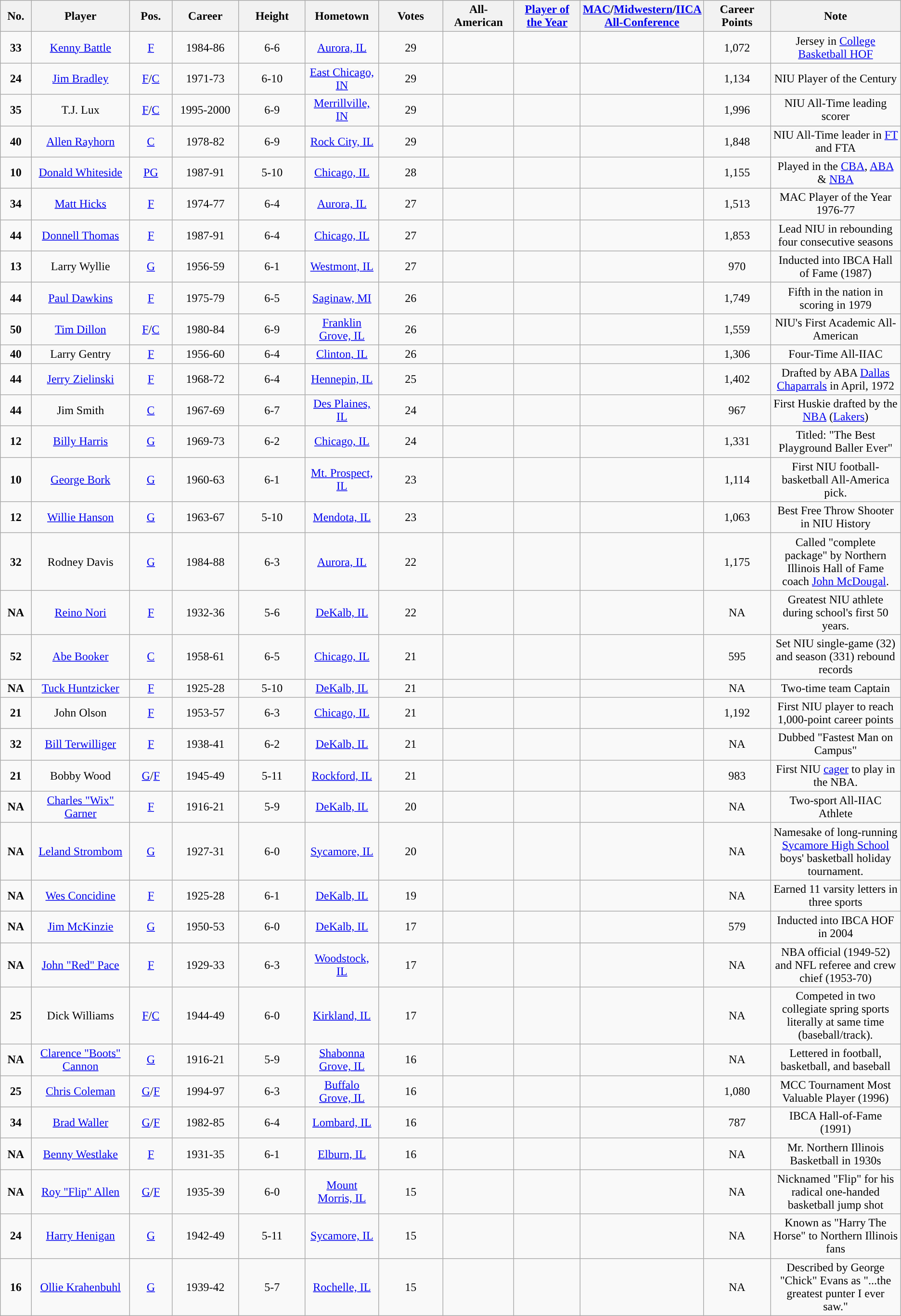<table class="wikitable sortable" style="text-align:center">
<tr>
<th width=40px>No.</th>
<th width=150px>Player</th>
<th width=60px>Pos.</th>
<th width=100px>Career</th>
<th width=100px>Height</th>
<th width=100px>Hometown</th>
<th width=100px>Votes</th>
<th width=100px>All-American</th>
<th width=100px><a href='#'>Player of the Year</a></th>
<th width=100px><a href='#'>MAC</a>/<a href='#'>Midwestern</a>/<a href='#'>IICA All-Conference</a></th>
<th width=100px>Career Points</th>
<th width=200px>Note</th>
</tr>
<tr>
<td><strong>33</strong></td>
<td><a href='#'>Kenny Battle</a></td>
<td><a href='#'>F</a></td>
<td>1984-86</td>
<td>6-6</td>
<td><a href='#'>Aurora, IL</a></td>
<td>29</td>
<td></td>
<td> </td>
<td></td>
<td>1,072</td>
<td>Jersey in <a href='#'>College Basketball HOF</a></td>
</tr>
<tr>
<td><strong>24</strong></td>
<td><a href='#'>Jim Bradley</a></td>
<td><a href='#'>F</a>/<a href='#'>C</a></td>
<td>1971-73</td>
<td>6-10</td>
<td><a href='#'>East Chicago, IN</a></td>
<td>29</td>
<td></td>
<td> </td>
<td></td>
<td>1,134</td>
<td>NIU Player of the Century</td>
</tr>
<tr>
<td><strong>35</strong></td>
<td>T.J. Lux</td>
<td><a href='#'>F</a>/<a href='#'>C</a></td>
<td>1995-2000</td>
<td>6-9</td>
<td><a href='#'>Merrillville, IN</a></td>
<td>29</td>
<td></td>
<td> </td>
<td></td>
<td>1,996</td>
<td>NIU All-Time leading scorer</td>
</tr>
<tr>
<td><strong>40</strong></td>
<td><a href='#'>Allen Rayhorn</a></td>
<td><a href='#'>C</a></td>
<td>1978-82</td>
<td>6-9</td>
<td><a href='#'>Rock City, IL</a></td>
<td>29</td>
<td></td>
<td> </td>
<td></td>
<td>1,848</td>
<td>NIU All-Time leader in <a href='#'>FT</a> and FTA</td>
</tr>
<tr>
<td><strong>10</strong></td>
<td><a href='#'>Donald Whiteside</a></td>
<td><a href='#'>PG</a></td>
<td>1987-91</td>
<td>5-10</td>
<td><a href='#'>Chicago, IL</a></td>
<td>28</td>
<td> </td>
<td> </td>
<td></td>
<td>1,155</td>
<td>Played in the <a href='#'>CBA</a>, <a href='#'>ABA</a> & <a href='#'>NBA</a></td>
</tr>
<tr>
<td><strong>34</strong></td>
<td><a href='#'>Matt Hicks</a></td>
<td><a href='#'>F</a></td>
<td>1974-77</td>
<td>6-4</td>
<td><a href='#'>Aurora, IL</a></td>
<td>27</td>
<td></td>
<td></td>
<td></td>
<td>1,513</td>
<td>MAC Player of the Year 1976-77</td>
</tr>
<tr>
<td><strong>44</strong></td>
<td><a href='#'>Donnell Thomas</a></td>
<td><a href='#'>F</a></td>
<td>1987-91</td>
<td>6-4</td>
<td><a href='#'>Chicago, IL</a></td>
<td>27</td>
<td> </td>
<td> </td>
<td></td>
<td>1,853</td>
<td>Lead NIU in rebounding four consecutive seasons</td>
</tr>
<tr>
<td><strong>13</strong></td>
<td>Larry Wyllie</td>
<td><a href='#'>G</a></td>
<td>1956-59</td>
<td>6-1</td>
<td><a href='#'>Westmont, IL</a></td>
<td>27</td>
<td> </td>
<td> </td>
<td></td>
<td>970</td>
<td>Inducted into IBCA Hall of Fame (1987)</td>
</tr>
<tr>
<td><strong>44</strong></td>
<td><a href='#'>Paul Dawkins</a></td>
<td><a href='#'>F</a></td>
<td>1975-79</td>
<td>6-5</td>
<td><a href='#'>Saginaw, MI</a></td>
<td>26</td>
<td></td>
<td></td>
<td></td>
<td>1,749</td>
<td>Fifth in the nation in scoring in 1979</td>
</tr>
<tr>
<td><strong>50</strong></td>
<td><a href='#'>Tim Dillon</a></td>
<td><a href='#'>F</a>/<a href='#'>C</a></td>
<td>1980-84</td>
<td>6-9</td>
<td><a href='#'>Franklin Grove, IL</a></td>
<td>26</td>
<td></td>
<td> </td>
<td></td>
<td>1,559</td>
<td>NIU's First Academic All-American</td>
</tr>
<tr>
<td><strong>40</strong></td>
<td>Larry Gentry</td>
<td><a href='#'>F</a></td>
<td>1956-60</td>
<td>6-4</td>
<td><a href='#'>Clinton, IL</a></td>
<td>26</td>
<td> </td>
<td> </td>
<td></td>
<td>1,306</td>
<td>Four-Time All-IIAC</td>
</tr>
<tr>
<td><strong>44</strong></td>
<td><a href='#'>Jerry Zielinski</a></td>
<td><a href='#'>F</a></td>
<td>1968-72</td>
<td>6-4</td>
<td><a href='#'>Hennepin, IL</a></td>
<td>25</td>
<td> </td>
<td> </td>
<td></td>
<td>1,402</td>
<td>Drafted by ABA <a href='#'>Dallas Chaparrals</a> in April, 1972</td>
</tr>
<tr>
<td><strong>44</strong></td>
<td>Jim Smith</td>
<td><a href='#'>C</a></td>
<td>1967-69</td>
<td>6-7</td>
<td><a href='#'>Des Plaines, IL</a></td>
<td>24</td>
<td> </td>
<td> </td>
<td> </td>
<td>967</td>
<td>First Huskie drafted by the <a href='#'>NBA</a> (<a href='#'>Lakers</a>)</td>
</tr>
<tr>
<td><strong>12</strong></td>
<td><a href='#'>Billy Harris</a></td>
<td><a href='#'>G</a></td>
<td>1969-73</td>
<td>6-2</td>
<td><a href='#'>Chicago, IL</a></td>
<td>24</td>
<td></td>
<td> </td>
<td> </td>
<td>1,331</td>
<td>Titled: "The Best Playground Baller Ever"</td>
</tr>
<tr>
<td><strong>10</strong></td>
<td><a href='#'>George Bork</a></td>
<td><a href='#'>G</a></td>
<td>1960-63</td>
<td>6-1</td>
<td><a href='#'>Mt. Prospect, IL</a></td>
<td>23</td>
<td></td>
<td> </td>
<td></td>
<td>1,114</td>
<td>First NIU football-basketball All-America pick.</td>
</tr>
<tr>
<td><strong>12</strong></td>
<td><a href='#'>Willie Hanson</a></td>
<td><a href='#'>G</a></td>
<td>1963-67</td>
<td>5-10</td>
<td><a href='#'>Mendota, IL</a></td>
<td>23</td>
<td> </td>
<td> </td>
<td></td>
<td>1,063</td>
<td>Best Free Throw Shooter in NIU History</td>
</tr>
<tr>
<td><strong>32</strong></td>
<td>Rodney Davis</td>
<td><a href='#'>G</a></td>
<td>1984-88</td>
<td>6-3</td>
<td><a href='#'>Aurora, IL</a></td>
<td>22</td>
<td> </td>
<td> </td>
<td></td>
<td>1,175</td>
<td>Called "complete package" by Northern Illinois Hall of Fame coach <a href='#'>John McDougal</a>.</td>
</tr>
<tr>
<td><strong>NA</strong></td>
<td><a href='#'>Reino Nori</a></td>
<td><a href='#'>F</a></td>
<td>1932-36</td>
<td>5-6</td>
<td><a href='#'>DeKalb, IL</a></td>
<td>22</td>
<td> </td>
<td> </td>
<td></td>
<td>NA</td>
<td>Greatest NIU athlete during school's first 50 years.</td>
</tr>
<tr>
<td><strong>52</strong></td>
<td><a href='#'>Abe Booker</a></td>
<td><a href='#'>C</a></td>
<td>1958-61</td>
<td>6-5</td>
<td><a href='#'>Chicago, IL</a></td>
<td>21</td>
<td> </td>
<td> </td>
<td> </td>
<td>595</td>
<td>Set NIU single-game (32) and season (331) rebound records</td>
</tr>
<tr>
<td><strong>NA</strong></td>
<td><a href='#'>Tuck Huntzicker</a></td>
<td><a href='#'>F</a></td>
<td>1925-28</td>
<td>5-10</td>
<td><a href='#'>DeKalb, IL</a></td>
<td>21</td>
<td> </td>
<td> </td>
<td> </td>
<td>NA</td>
<td>Two-time team Captain</td>
</tr>
<tr>
<td><strong>21</strong></td>
<td>John Olson</td>
<td><a href='#'>F</a></td>
<td>1953-57</td>
<td>6-3</td>
<td><a href='#'>Chicago, IL</a></td>
<td>21</td>
<td> </td>
<td> </td>
<td></td>
<td>1,192</td>
<td>First NIU player to reach 1,000-point career points</td>
</tr>
<tr>
<td><strong>32</strong></td>
<td><a href='#'>Bill Terwilliger</a></td>
<td><a href='#'>F</a></td>
<td>1938-41</td>
<td>6-2</td>
<td><a href='#'>DeKalb, IL</a></td>
<td>21</td>
<td> </td>
<td> </td>
<td> </td>
<td>NA</td>
<td>Dubbed "Fastest Man on Campus"</td>
</tr>
<tr>
<td><strong>21</strong></td>
<td>Bobby Wood</td>
<td><a href='#'>G</a>/<a href='#'>F</a></td>
<td>1945-49</td>
<td>5-11</td>
<td><a href='#'>Rockford, IL</a></td>
<td>21</td>
<td> </td>
<td> </td>
<td> </td>
<td>983</td>
<td>First NIU <a href='#'>cager</a> to play in the NBA.</td>
</tr>
<tr>
<td><strong>NA</strong></td>
<td><a href='#'>Charles "Wix" Garner</a></td>
<td><a href='#'>F</a></td>
<td>1916-21</td>
<td>5-9</td>
<td><a href='#'>DeKalb, IL</a></td>
<td>20</td>
<td> </td>
<td> </td>
<td></td>
<td>NA</td>
<td>Two-sport All-IIAC Athlete</td>
</tr>
<tr>
<td><strong>NA</strong></td>
<td><a href='#'>Leland Strombom</a></td>
<td><a href='#'>G</a></td>
<td>1927-31</td>
<td>6-0</td>
<td><a href='#'>Sycamore, IL</a></td>
<td>20</td>
<td> </td>
<td> </td>
<td></td>
<td>NA</td>
<td>Namesake of long-running <a href='#'>Sycamore High School</a> boys' basketball holiday tournament.</td>
</tr>
<tr>
<td><strong>NA</strong></td>
<td><a href='#'>Wes Concidine</a></td>
<td><a href='#'>F</a></td>
<td>1925-28</td>
<td>6-1</td>
<td><a href='#'>DeKalb, IL</a></td>
<td>19</td>
<td> </td>
<td> </td>
<td> </td>
<td>NA</td>
<td>Earned 11 varsity letters in three sports</td>
</tr>
<tr>
<td><strong>NA</strong></td>
<td><a href='#'>Jim McKinzie</a></td>
<td><a href='#'>G</a></td>
<td>1950-53</td>
<td>6-0</td>
<td><a href='#'>DeKalb, IL</a></td>
<td>17</td>
<td> </td>
<td> </td>
<td></td>
<td>579</td>
<td>Inducted into IBCA HOF in 2004</td>
</tr>
<tr>
<td><strong>NA</strong></td>
<td><a href='#'>John "Red" Pace</a></td>
<td><a href='#'>F</a></td>
<td>1929-33</td>
<td>6-3</td>
<td><a href='#'>Woodstock, IL</a></td>
<td>17</td>
<td> </td>
<td> </td>
<td></td>
<td>NA</td>
<td>NBA official (1949-52) and NFL referee and crew chief (1953-70)</td>
</tr>
<tr>
<td><strong>25</strong></td>
<td>Dick Williams</td>
<td><a href='#'>F</a>/<a href='#'>C</a></td>
<td>1944-49</td>
<td>6-0</td>
<td><a href='#'>Kirkland, IL</a></td>
<td>17</td>
<td> </td>
<td></td>
<td></td>
<td>NA</td>
<td>Competed in two collegiate spring sports literally at same time (baseball/track).</td>
</tr>
<tr>
<td><strong>NA</strong></td>
<td><a href='#'>Clarence "Boots" Cannon</a></td>
<td><a href='#'>G</a></td>
<td>1916-21</td>
<td>5-9</td>
<td><a href='#'>Shabonna Grove, IL</a></td>
<td>16</td>
<td> </td>
<td> </td>
<td> </td>
<td>NA</td>
<td>Lettered in football, basketball, and baseball</td>
</tr>
<tr>
<td><strong>25</strong></td>
<td><a href='#'>Chris Coleman</a></td>
<td><a href='#'>G</a>/<a href='#'>F</a></td>
<td>1994-97</td>
<td>6-3</td>
<td><a href='#'>Buffalo Grove, IL</a></td>
<td>16</td>
<td> </td>
<td> </td>
<td></td>
<td>1,080</td>
<td>MCC Tournament Most Valuable Player (1996)</td>
</tr>
<tr>
<td><strong>34</strong></td>
<td><a href='#'>Brad Waller</a></td>
<td><a href='#'>G</a>/<a href='#'>F</a></td>
<td>1982-85</td>
<td>6-4</td>
<td><a href='#'>Lombard, IL</a></td>
<td>16</td>
<td> </td>
<td> </td>
<td></td>
<td>787</td>
<td>IBCA Hall-of-Fame (1991)</td>
</tr>
<tr>
<td><strong>NA</strong></td>
<td><a href='#'>Benny Westlake</a></td>
<td><a href='#'>F</a></td>
<td>1931-35</td>
<td>6-1</td>
<td><a href='#'>Elburn, IL</a></td>
<td>16</td>
<td> </td>
<td> </td>
<td></td>
<td>NA</td>
<td>Mr. Northern Illinois Basketball in 1930s</td>
</tr>
<tr>
<td><strong>NA</strong></td>
<td><a href='#'>Roy "Flip" Allen</a></td>
<td><a href='#'>G</a>/<a href='#'>F</a></td>
<td>1935-39</td>
<td>6-0</td>
<td><a href='#'>Mount Morris, IL</a></td>
<td>15</td>
<td> </td>
<td> </td>
<td></td>
<td>NA</td>
<td>Nicknamed "Flip" for his radical one-handed basketball jump shot</td>
</tr>
<tr>
<td><strong>24</strong></td>
<td><a href='#'>Harry Henigan</a></td>
<td><a href='#'>G</a></td>
<td>1942-49</td>
<td>5-11</td>
<td><a href='#'>Sycamore, IL</a></td>
<td>15</td>
<td> </td>
<td> </td>
<td></td>
<td>NA</td>
<td>Known as "Harry The Horse" to Northern Illinois fans</td>
</tr>
<tr>
<td><strong>16</strong></td>
<td><a href='#'>Ollie Krahenbuhl</a></td>
<td><a href='#'>G</a></td>
<td>1939-42</td>
<td>5-7</td>
<td><a href='#'>Rochelle, IL</a></td>
<td>15</td>
<td> </td>
<td> </td>
<td></td>
<td>NA</td>
<td>Described by George "Chick" Evans as "...the greatest punter I ever saw."</td>
</tr>
</table>
